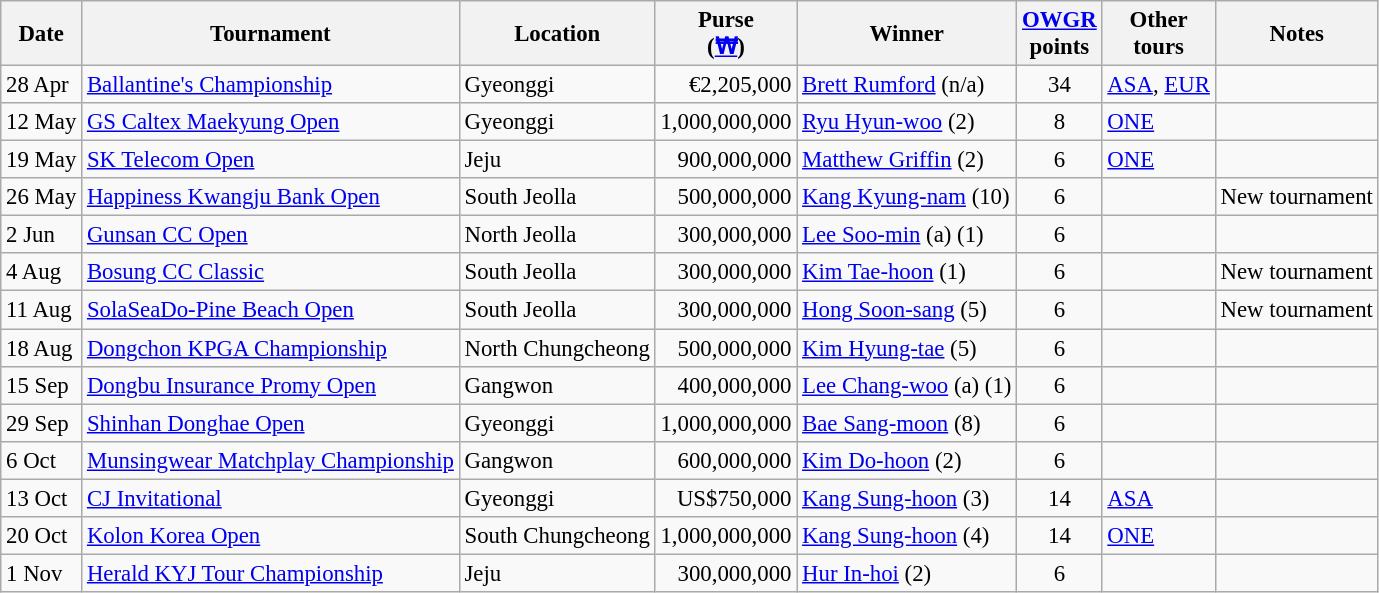<table class="wikitable" style="font-size:95%;">
<tr>
<th>Date</th>
<th>Tournament</th>
<th>Location</th>
<th>Purse<br>(<a href='#'>₩</a>)</th>
<th>Winner</th>
<th><a href='#'>OWGR</a><br>points</th>
<th>Other<br>tours</th>
<th>Notes</th>
</tr>
<tr>
<td>28 Apr</td>
<td><a href='#'>Ballantine's Championship</a></td>
<td>Gyeonggi</td>
<td align=right>€2,205,000</td>
<td> <a href='#'>Brett Rumford</a> (n/a)</td>
<td align=center>34</td>
<td><a href='#'>ASA</a>, <a href='#'>EUR</a></td>
<td></td>
</tr>
<tr>
<td>12 May</td>
<td><a href='#'>GS Caltex Maekyung Open</a></td>
<td>Gyeonggi</td>
<td align=right>1,000,000,000</td>
<td> <a href='#'>Ryu Hyun-woo</a> (2)</td>
<td align=center>8</td>
<td><a href='#'>ONE</a></td>
<td></td>
</tr>
<tr>
<td>19 May</td>
<td><a href='#'>SK Telecom Open</a></td>
<td>Jeju</td>
<td align=right>900,000,000</td>
<td> <a href='#'>Matthew Griffin</a> (2)</td>
<td align=center>6</td>
<td><a href='#'>ONE</a></td>
<td></td>
</tr>
<tr>
<td>26 May</td>
<td><a href='#'>Happiness Kwangju Bank Open</a></td>
<td>South Jeolla</td>
<td align=right>500,000,000</td>
<td> <a href='#'>Kang Kyung-nam</a> (10)</td>
<td align=center>6</td>
<td></td>
<td>New tournament</td>
</tr>
<tr>
<td>2 Jun</td>
<td><a href='#'>Gunsan CC Open</a></td>
<td>North Jeolla</td>
<td align=right>300,000,000</td>
<td> <a href='#'>Lee Soo-min</a> (a) (1)</td>
<td align=center>6</td>
<td></td>
<td></td>
</tr>
<tr>
<td>4 Aug</td>
<td><a href='#'>Bosung CC Classic</a></td>
<td>South Jeolla</td>
<td align=right>300,000,000</td>
<td> <a href='#'>Kim Tae-hoon</a> (1)</td>
<td align=center>6</td>
<td></td>
<td>New tournament</td>
</tr>
<tr>
<td>11 Aug</td>
<td><a href='#'>SolaSeaDo-Pine Beach Open</a></td>
<td>South Jeolla</td>
<td align=right>300,000,000</td>
<td> <a href='#'>Hong Soon-sang</a> (5)</td>
<td align=center>6</td>
<td></td>
<td>New tournament</td>
</tr>
<tr>
<td>18 Aug</td>
<td><a href='#'>Dongchon KPGA Championship</a></td>
<td>North Chungcheong</td>
<td align=right>500,000,000</td>
<td> <a href='#'>Kim Hyung-tae</a> (5)</td>
<td align=center>6</td>
<td></td>
<td></td>
</tr>
<tr>
<td>15 Sep</td>
<td><a href='#'>Dongbu Insurance Promy Open</a></td>
<td>Gangwon</td>
<td align=right>400,000,000</td>
<td> <a href='#'>Lee Chang-woo</a> (a) (1)</td>
<td align=center>6</td>
<td></td>
<td></td>
</tr>
<tr>
<td>29 Sep</td>
<td><a href='#'>Shinhan Donghae Open</a></td>
<td>Gyeonggi</td>
<td align=right>1,000,000,000</td>
<td> <a href='#'>Bae Sang-moon</a> (8)</td>
<td align=center>6</td>
<td></td>
<td></td>
</tr>
<tr>
<td>6 Oct</td>
<td><a href='#'>Munsingwear Matchplay Championship</a></td>
<td>Gangwon</td>
<td align=right>600,000,000</td>
<td> <a href='#'>Kim Do-hoon</a> (2)</td>
<td align=center>6</td>
<td></td>
<td></td>
</tr>
<tr>
<td>13 Oct</td>
<td><a href='#'>CJ Invitational</a></td>
<td>Gyeonggi</td>
<td align=right>US$750,000</td>
<td> <a href='#'>Kang Sung-hoon</a> (3)</td>
<td align=center>14</td>
<td><a href='#'>ASA</a></td>
<td></td>
</tr>
<tr>
<td>20 Oct</td>
<td><a href='#'>Kolon Korea Open</a></td>
<td>South Chungcheong</td>
<td align=right>1,000,000,000</td>
<td> <a href='#'>Kang Sung-hoon</a> (4)</td>
<td align=center>14</td>
<td><a href='#'>ONE</a></td>
<td></td>
</tr>
<tr>
<td>1 Nov</td>
<td><a href='#'>Herald KYJ Tour Championship</a></td>
<td>Jeju</td>
<td align=right>300,000,000</td>
<td> <a href='#'>Hur In-hoi</a> (2)</td>
<td align=center>6</td>
<td></td>
<td></td>
</tr>
</table>
